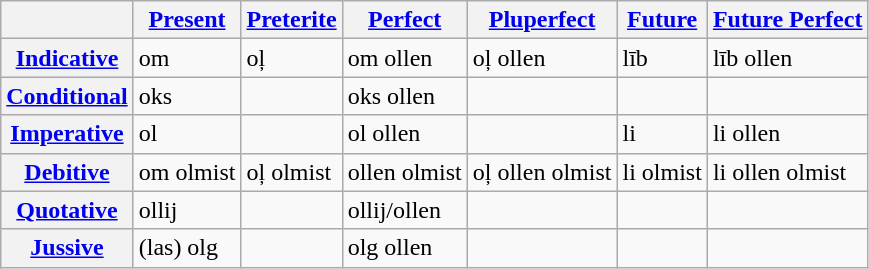<table class="wikitable">
<tr>
<th></th>
<th><a href='#'>Present</a></th>
<th><a href='#'>Preterite</a></th>
<th><a href='#'>Perfect</a></th>
<th><a href='#'>Pluperfect</a></th>
<th><a href='#'>Future</a></th>
<th><a href='#'>Future Perfect</a></th>
</tr>
<tr>
<th><a href='#'>Indicative</a></th>
<td>om</td>
<td>oļ</td>
<td>om ollen</td>
<td>oļ ollen</td>
<td>līb</td>
<td>līb ollen</td>
</tr>
<tr>
<th><a href='#'>Conditional</a></th>
<td>oks</td>
<td></td>
<td>oks ollen</td>
<td></td>
<td></td>
<td></td>
</tr>
<tr>
<th><a href='#'>Imperative</a></th>
<td>ol</td>
<td></td>
<td>ol ollen</td>
<td></td>
<td>li</td>
<td>li ollen</td>
</tr>
<tr>
<th><a href='#'>Debitive</a></th>
<td>om olmist</td>
<td>oļ olmist</td>
<td>ollen olmist</td>
<td>oļ ollen olmist</td>
<td>li olmist</td>
<td>li ollen olmist</td>
</tr>
<tr>
<th><a href='#'>Quotative</a></th>
<td>ollij</td>
<td></td>
<td>ollij/ollen</td>
<td></td>
<td></td>
<td></td>
</tr>
<tr>
<th><a href='#'>Jussive</a></th>
<td>(las) olg</td>
<td></td>
<td>olg ollen</td>
<td></td>
<td></td>
<td></td>
</tr>
</table>
